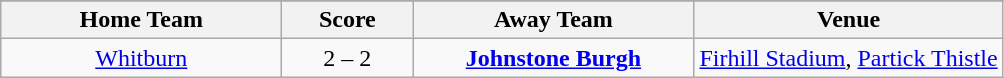<table class="wikitable" style="text-align: center">
<tr>
</tr>
<tr>
<th width=180>Home Team</th>
<th width=80>Score</th>
<th width=180>Away Team</th>
<th>Venue</th>
</tr>
<tr>
<td><a href='#'>Whitburn</a></td>
<td>2 – 2</td>
<td><strong><a href='#'>Johnstone Burgh</a></strong></td>
<td align=left><a href='#'>Firhill Stadium</a>, <a href='#'>Partick Thistle</a></td>
</tr>
</table>
